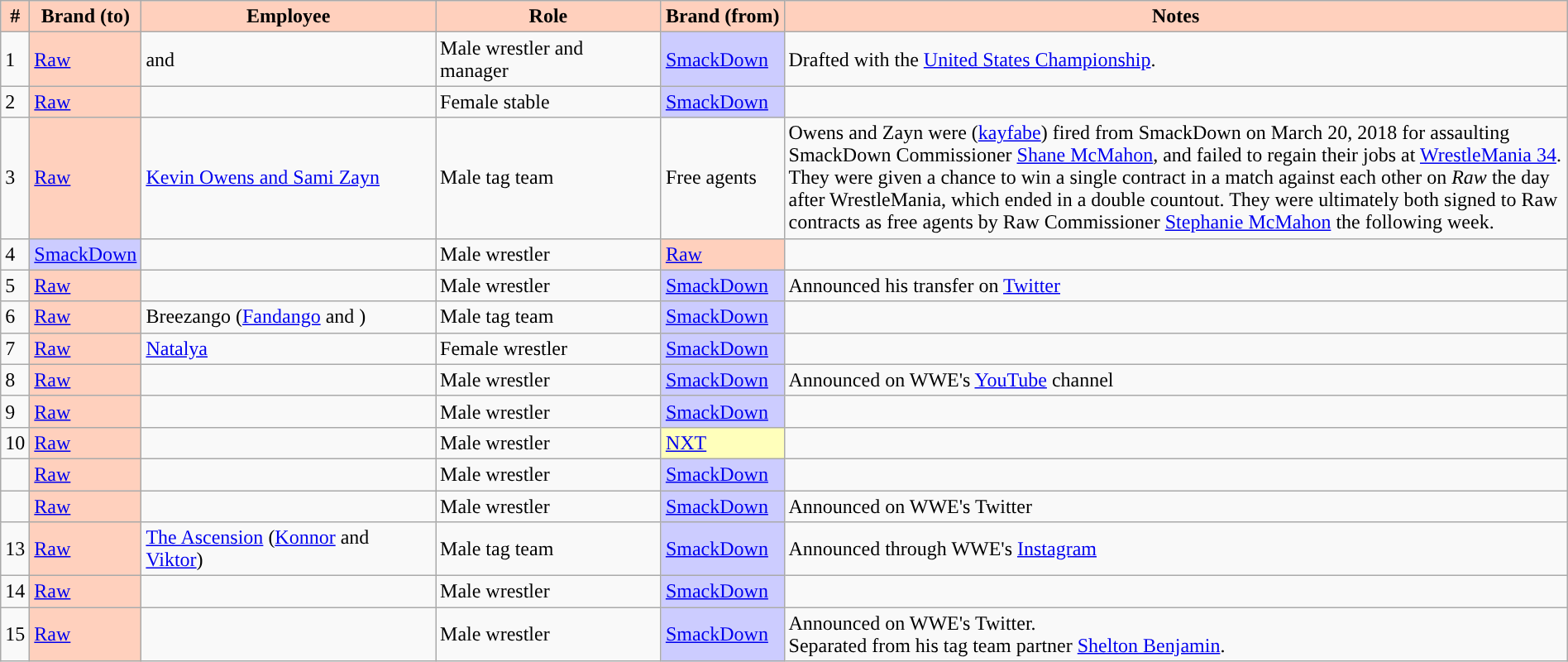<table class="wikitable sortable" style="width: 100%">
<tr>
<th style="background:#ffd0bd;" data-sort-type="number">#</th>
<th style="background:#ffd0bd; white-space: nowrap">Brand (to)</th>
<th style="background:#ffd0bd">Employee<br></th>
<th style="background:#ffd0bd; white-space: nowrap;">Role</th>
<th style="background:#ffd0bd; white-space: nowrap">Brand (from)</th>
<th width=50% style="background:#ffd0bd">Notes</th>
</tr>
<tr>
<td>1</td>
<td style="background:#ffd0bd"><a href='#'>Raw</a></td>
<td> and <br></td>
<td>Male wrestler and manager</td>
<td style="background: #ccf"><a href='#'>SmackDown</a></td>
<td>Drafted with the <a href='#'>United States Championship</a>.</td>
</tr>
<tr>
<td>2</td>
<td style="background:#ffd0bd"><a href='#'>Raw</a></td>
<td><br></td>
<td>Female stable</td>
<td style="background: #ccf"><a href='#'>SmackDown</a></td>
<td></td>
</tr>
<tr>
<td>3</td>
<td style="background:#ffd0bd"><a href='#'>Raw</a></td>
<td><a href='#'>Kevin Owens and Sami Zayn</a><br></td>
<td>Male tag team</td>
<td style='"background: #ccf"'>Free agents</td>
<td>Owens and Zayn were (<a href='#'>kayfabe</a>) fired from SmackDown on March 20, 2018 for assaulting SmackDown Commissioner <a href='#'>Shane McMahon</a>, and failed to regain their jobs at <a href='#'>WrestleMania 34</a>. They were given a chance to win a single contract in a match against each other on <em>Raw</em> the day after WrestleMania, which ended in a double countout. They were ultimately both signed to Raw contracts as free agents by Raw Commissioner <a href='#'>Stephanie McMahon</a> the following week.</td>
</tr>
<tr>
<td>4</td>
<td style="background: #ccf"><a href='#'>SmackDown</a></td>
<td><br></td>
<td>Male wrestler</td>
<td style="background: #ffd0bd"><a href='#'>Raw</a></td>
<td></td>
</tr>
<tr>
<td>5</td>
<td style="background:#ffd0bd"><a href='#'>Raw</a></td>
<td><br></td>
<td>Male wrestler</td>
<td style="background: #ccf"><a href='#'>SmackDown</a></td>
<td>Announced his transfer on <a href='#'>Twitter</a></td>
</tr>
<tr>
<td>6</td>
<td style="background:#ffd0bd"><a href='#'>Raw</a></td>
<td>Breezango (<a href='#'>Fandango</a> and )<br></td>
<td>Male tag team</td>
<td style="background: #ccf"><a href='#'>SmackDown</a></td>
<td></td>
</tr>
<tr>
<td>7</td>
<td style="background:#ffd0bd"><a href='#'>Raw</a></td>
<td><a href='#'>Natalya</a><br></td>
<td>Female wrestler</td>
<td style="background: #ccf"><a href='#'>SmackDown</a></td>
<td></td>
</tr>
<tr>
<td>8</td>
<td style="background:#ffd0bd"><a href='#'>Raw</a></td>
<td><br></td>
<td>Male wrestler</td>
<td style="background: #ccf"><a href='#'>SmackDown</a></td>
<td>Announced on WWE's <a href='#'>YouTube</a> channel</td>
</tr>
<tr>
<td>9</td>
<td style="background:#ffd0bd"><a href='#'>Raw</a></td>
<td><br></td>
<td>Male wrestler</td>
<td style="background: #ccf"><a href='#'>SmackDown</a></td>
<td></td>
</tr>
<tr>
<td>10</td>
<td style="background:#ffd0bd"><a href='#'>Raw</a></td>
<td><br></td>
<td>Male wrestler</td>
<td style="background:#ffb"><a href='#'>NXT</a></td>
<td></td>
</tr>
<tr>
<td></td>
<td style="background:#ffd0bd"><a href='#'>Raw</a></td>
<td><br></td>
<td>Male wrestler</td>
<td style="background: #ccf"><a href='#'>SmackDown</a></td>
<td></td>
</tr>
<tr>
<td></td>
<td style="background:#ffd0bd"><a href='#'>Raw</a></td>
<td><br></td>
<td>Male wrestler</td>
<td style="background: #ccf"><a href='#'>SmackDown</a></td>
<td>Announced on WWE's Twitter</td>
</tr>
<tr>
<td>13</td>
<td style="background:#ffd0bd"><a href='#'>Raw</a></td>
<td><a href='#'>The Ascension</a> (<a href='#'>Konnor</a> and <a href='#'>Viktor</a>)<br></td>
<td>Male tag team</td>
<td style="background: #ccf"><a href='#'>SmackDown</a></td>
<td>Announced through WWE's <a href='#'>Instagram</a></td>
</tr>
<tr>
<td>14</td>
<td style="background:#ffd0bd"><a href='#'>Raw</a></td>
<td><br></td>
<td>Male wrestler</td>
<td style="background: #ccf"><a href='#'>SmackDown</a></td>
<td></td>
</tr>
<tr>
<td>15</td>
<td style="background:#ffd0bd"><a href='#'>Raw</a></td>
<td><br></td>
<td>Male wrestler</td>
<td style="background: #ccf"><a href='#'>SmackDown</a></td>
<td>Announced on WWE's Twitter.<br>Separated from his tag team partner <a href='#'>Shelton Benjamin</a>.</td>
</tr>
</table>
